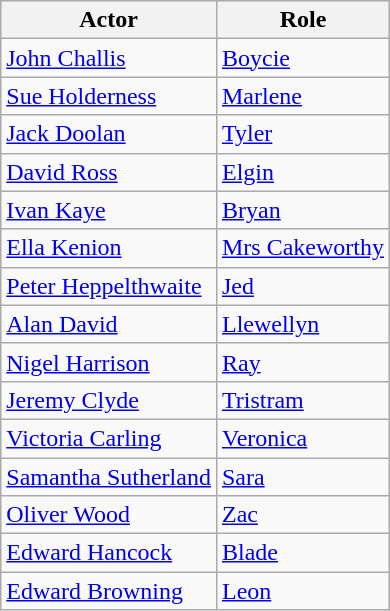<table class="wikitable">
<tr>
<th>Actor</th>
<th>Role</th>
</tr>
<tr>
<td><a href='#'>John Challis</a></td>
<td><a href='#'>Boycie</a></td>
</tr>
<tr>
<td><a href='#'>Sue Holderness</a></td>
<td><a href='#'>Marlene</a></td>
</tr>
<tr>
<td><a href='#'>Jack Doolan</a></td>
<td><a href='#'>Tyler</a></td>
</tr>
<tr>
<td><a href='#'>David Ross</a></td>
<td><a href='#'>Elgin</a></td>
</tr>
<tr>
<td><a href='#'>Ivan Kaye</a></td>
<td><a href='#'>Bryan</a></td>
</tr>
<tr>
<td><a href='#'>Ella Kenion</a></td>
<td><a href='#'>Mrs Cakeworthy</a></td>
</tr>
<tr>
<td><a href='#'>Peter Heppelthwaite</a></td>
<td><a href='#'>Jed</a></td>
</tr>
<tr>
<td><a href='#'>Alan David</a></td>
<td><a href='#'>Llewellyn</a></td>
</tr>
<tr>
<td><a href='#'>Nigel Harrison</a></td>
<td><a href='#'>Ray</a></td>
</tr>
<tr>
<td><a href='#'>Jeremy Clyde</a></td>
<td><a href='#'>Tristram</a></td>
</tr>
<tr>
<td><a href='#'>Victoria Carling</a></td>
<td><a href='#'>Veronica</a></td>
</tr>
<tr>
<td><a href='#'>Samantha Sutherland</a></td>
<td><a href='#'>Sara</a></td>
</tr>
<tr>
<td><a href='#'>Oliver Wood</a></td>
<td><a href='#'>Zac</a></td>
</tr>
<tr>
<td><a href='#'>Edward Hancock</a></td>
<td><a href='#'>Blade</a></td>
</tr>
<tr>
<td><a href='#'>Edward Browning</a></td>
<td><a href='#'>Leon</a></td>
</tr>
</table>
